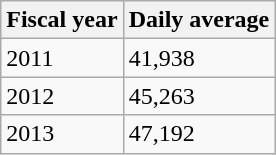<table class="wikitable">
<tr>
<th>Fiscal year</th>
<th>Daily average</th>
</tr>
<tr>
<td>2011</td>
<td>41,938</td>
</tr>
<tr>
<td>2012</td>
<td>45,263</td>
</tr>
<tr>
<td>2013</td>
<td>47,192</td>
</tr>
</table>
